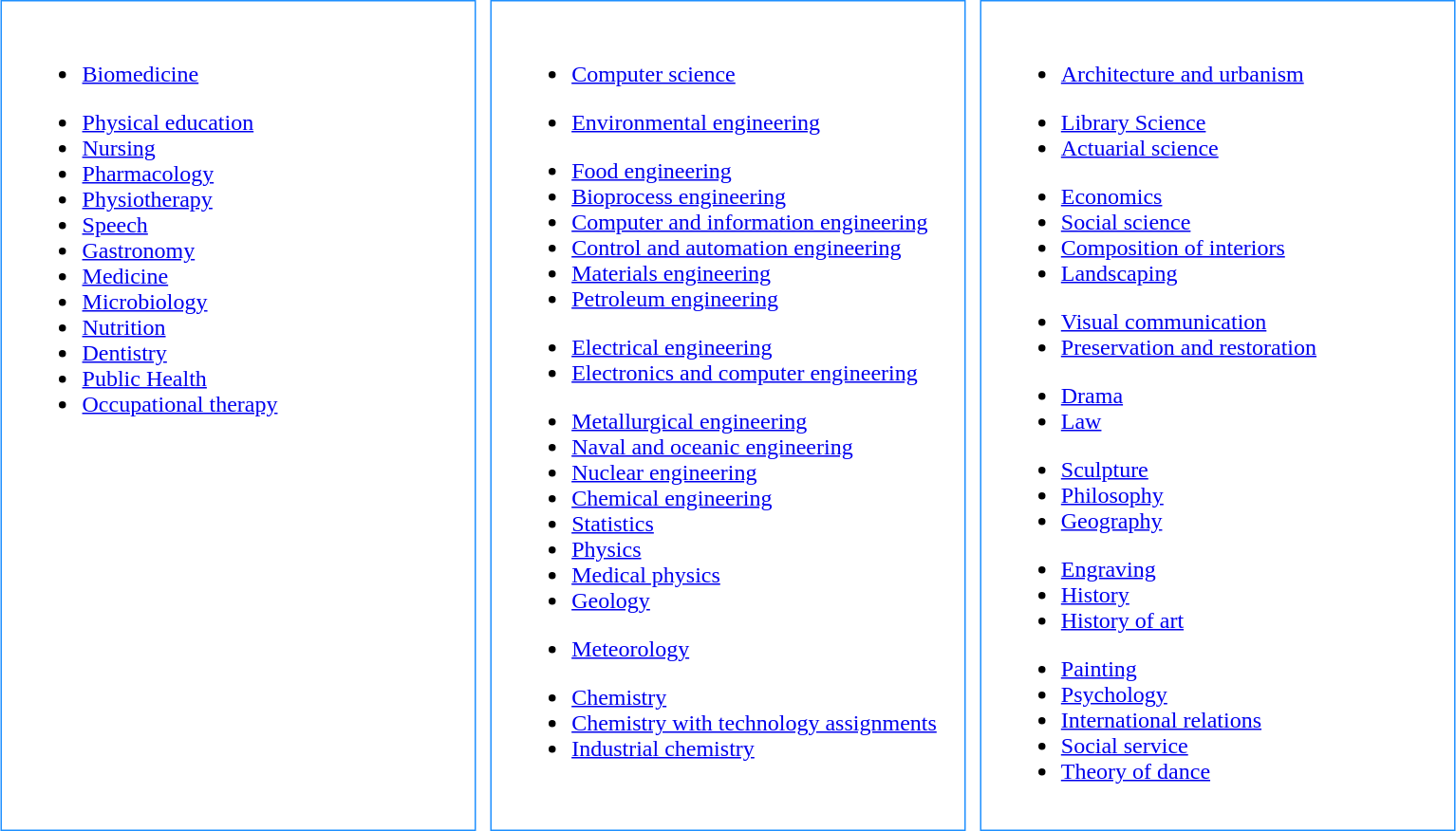<table cellspacing="10" style="margin: 1em auto;">
<tr valign="top">
<td style="width:33%; border:1px solid #1e90ff; padding:1em; padding-top:0.5em;"><br><ul><li><a href='#'>Biomedicine</a></li></ul>
<ul><li><a href='#'>Physical education</a></li><li><a href='#'>Nursing</a></li><li><a href='#'>Pharmacology</a></li><li><a href='#'>Physiotherapy</a></li><li><a href='#'>Speech</a></li><li><a href='#'>Gastronomy</a></li><li><a href='#'>Medicine</a></li><li><a href='#'>Microbiology</a></li><li><a href='#'>Nutrition</a></li><li><a href='#'>Dentistry</a></li><li><a href='#'>Public Health</a></li><li><a href='#'>Occupational therapy</a></li></ul></td>
<td style="width:33%; border:1px solid #1e90ff; padding:1em; padding-top:0.5em;"><br><ul><li><a href='#'>Computer science</a></li></ul><ul><li><a href='#'>Environmental engineering</a></li></ul><ul><li><a href='#'>Food engineering</a></li><li><a href='#'>Bioprocess engineering</a></li><li><a href='#'>Computer and information engineering</a></li><li><a href='#'>Control and automation engineering</a></li><li><a href='#'>Materials engineering</a></li><li><a href='#'>Petroleum engineering</a></li></ul><ul><li><a href='#'>Electrical engineering</a></li><li><a href='#'>Electronics and computer engineering</a></li></ul><ul><li><a href='#'>Metallurgical engineering</a></li><li><a href='#'>Naval and oceanic engineering</a></li><li><a href='#'>Nuclear engineering</a></li><li><a href='#'>Chemical engineering</a></li><li><a href='#'>Statistics</a></li><li><a href='#'>Physics</a></li><li><a href='#'>Medical physics</a></li><li><a href='#'>Geology</a></li></ul>
<ul><li><a href='#'>Meteorology</a></li></ul><ul><li><a href='#'>Chemistry</a></li><li><a href='#'>Chemistry with technology assignments</a></li><li><a href='#'>Industrial chemistry</a></li></ul></td>
<td style="width:33%; border:1px solid #1e90ff; padding:1em; padding-top:0.5em;"><br><ul><li><a href='#'>Architecture and urbanism</a></li></ul><ul><li><a href='#'>Library Science</a></li><li><a href='#'>Actuarial science</a></li></ul><ul><li><a href='#'>Economics</a></li><li><a href='#'>Social science</a></li><li><a href='#'>Composition of interiors</a></li><li><a href='#'>Landscaping</a></li></ul><ul><li><a href='#'>Visual communication</a></li><li><a href='#'>Preservation and restoration</a></li></ul>

<ul><li><a href='#'>Drama</a></li><li><a href='#'>Law</a></li></ul><ul><li><a href='#'>Sculpture</a></li><li><a href='#'>Philosophy</a></li><li><a href='#'>Geography</a></li></ul><ul><li><a href='#'>Engraving</a></li><li><a href='#'>History</a></li><li><a href='#'>History of art</a></li></ul>

<ul><li><a href='#'>Painting</a></li><li><a href='#'>Psychology</a></li><li><a href='#'>International relations</a></li><li><a href='#'>Social service</a></li><li><a href='#'>Theory of dance</a></li></ul></td>
</tr>
</table>
